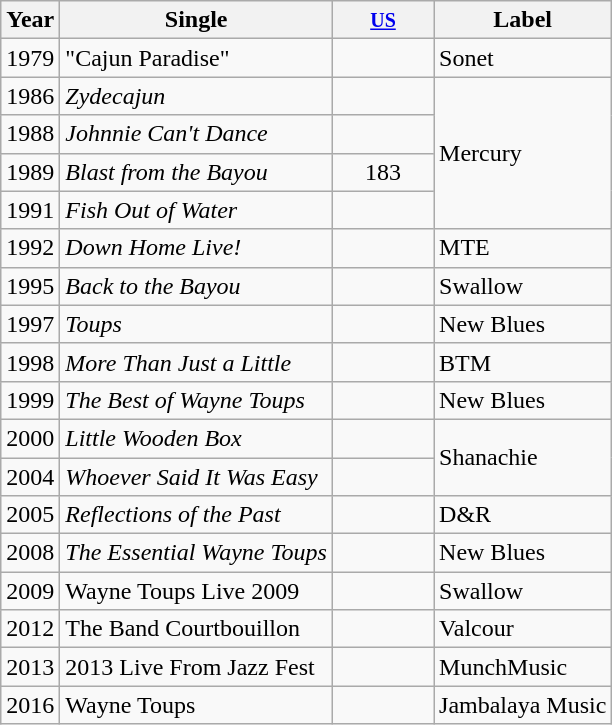<table class="wikitable">
<tr>
<th>Year</th>
<th>Single</th>
<th width="60"><small><a href='#'>US</a></small></th>
<th>Label</th>
</tr>
<tr>
<td>1979</td>
<td>"Cajun Paradise"</td>
<td></td>
<td>Sonet</td>
</tr>
<tr>
<td>1986</td>
<td><em>Zydecajun</em></td>
<td></td>
<td rowspan="4">Mercury</td>
</tr>
<tr>
<td>1988</td>
<td><em>Johnnie Can't Dance</em></td>
<td></td>
</tr>
<tr>
<td>1989</td>
<td><em>Blast from the Bayou</em></td>
<td align="center">183</td>
</tr>
<tr>
<td>1991</td>
<td><em>Fish Out of Water</em></td>
<td></td>
</tr>
<tr>
<td>1992</td>
<td><em>Down Home Live!</em></td>
<td></td>
<td>MTE</td>
</tr>
<tr>
<td>1995</td>
<td><em>Back to the Bayou</em></td>
<td></td>
<td>Swallow</td>
</tr>
<tr>
<td>1997</td>
<td><em>Toups</em></td>
<td></td>
<td>New Blues</td>
</tr>
<tr>
<td>1998</td>
<td><em>More Than Just a Little</em></td>
<td></td>
<td>BTM</td>
</tr>
<tr>
<td>1999</td>
<td><em>The Best of Wayne Toups</em></td>
<td></td>
<td>New Blues</td>
</tr>
<tr>
<td>2000</td>
<td><em>Little Wooden Box</em></td>
<td></td>
<td rowspan="2">Shanachie</td>
</tr>
<tr>
<td>2004</td>
<td><em>Whoever Said It Was Easy</em></td>
<td></td>
</tr>
<tr>
<td>2005</td>
<td><em>Reflections of the Past</em></td>
<td></td>
<td>D&R</td>
</tr>
<tr>
<td>2008</td>
<td><em>The Essential Wayne Toups</em></td>
<td></td>
<td>New Blues</td>
</tr>
<tr>
<td>2009</td>
<td>Wayne Toups Live 2009</td>
<td></td>
<td>Swallow</td>
</tr>
<tr>
<td>2012</td>
<td>The Band Courtbouillon</td>
<td></td>
<td>Valcour</td>
</tr>
<tr>
<td>2013</td>
<td>2013 Live From Jazz Fest</td>
<td></td>
<td>MunchMusic</td>
</tr>
<tr>
<td>2016</td>
<td>Wayne Toups</td>
<td></td>
<td>Jambalaya Music</td>
</tr>
</table>
